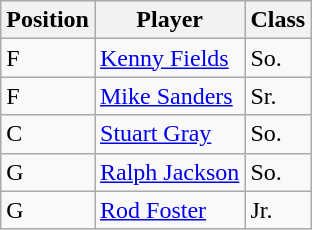<table class="wikitable">
<tr>
<th>Position</th>
<th>Player</th>
<th>Class</th>
</tr>
<tr>
<td>F</td>
<td><a href='#'>Kenny Fields</a></td>
<td>So.</td>
</tr>
<tr>
<td>F</td>
<td><a href='#'>Mike Sanders</a></td>
<td>Sr.</td>
</tr>
<tr>
<td>C</td>
<td><a href='#'>Stuart Gray</a></td>
<td>So.</td>
</tr>
<tr>
<td>G</td>
<td><a href='#'>Ralph Jackson</a></td>
<td>So.</td>
</tr>
<tr>
<td>G</td>
<td><a href='#'>Rod Foster</a></td>
<td>Jr.</td>
</tr>
</table>
